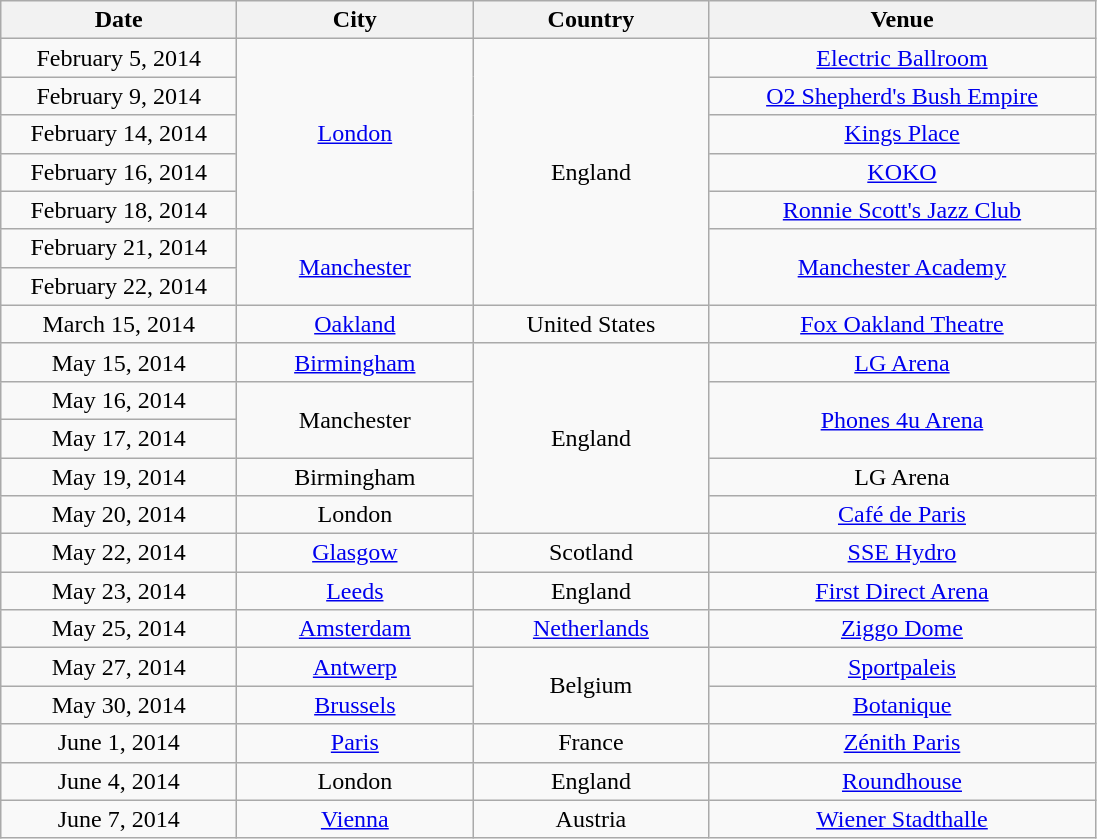<table class="wikitable" style="text-align:center;">
<tr>
<th width="150">Date</th>
<th width="150">City</th>
<th width="150">Country</th>
<th width="250">Venue</th>
</tr>
<tr>
<td>February 5, 2014</td>
<td rowspan="5"><a href='#'>London</a></td>
<td rowspan="7">England</td>
<td><a href='#'>Electric Ballroom</a></td>
</tr>
<tr>
<td>February 9, 2014</td>
<td><a href='#'>O2 Shepherd's Bush Empire</a></td>
</tr>
<tr>
<td>February 14, 2014</td>
<td><a href='#'>Kings Place</a></td>
</tr>
<tr>
<td>February 16, 2014</td>
<td><a href='#'>KOKO</a></td>
</tr>
<tr>
<td>February 18, 2014</td>
<td><a href='#'>Ronnie Scott's Jazz Club</a></td>
</tr>
<tr>
<td>February 21, 2014</td>
<td rowspan="2"><a href='#'>Manchester</a></td>
<td rowspan="2"><a href='#'>Manchester Academy</a></td>
</tr>
<tr>
<td>February 22, 2014</td>
</tr>
<tr>
<td>March 15, 2014</td>
<td><a href='#'>Oakland</a></td>
<td>United States</td>
<td><a href='#'>Fox Oakland Theatre</a></td>
</tr>
<tr>
<td>May 15, 2014</td>
<td><a href='#'>Birmingham</a></td>
<td rowspan="5">England</td>
<td><a href='#'>LG Arena</a></td>
</tr>
<tr>
<td>May 16, 2014</td>
<td rowspan="2">Manchester</td>
<td rowspan="2"><a href='#'>Phones 4u Arena</a></td>
</tr>
<tr>
<td>May 17, 2014</td>
</tr>
<tr>
<td>May 19, 2014</td>
<td>Birmingham</td>
<td>LG Arena</td>
</tr>
<tr>
<td>May 20, 2014</td>
<td>London</td>
<td><a href='#'>Café de Paris</a></td>
</tr>
<tr>
<td>May 22, 2014</td>
<td><a href='#'>Glasgow</a></td>
<td>Scotland</td>
<td><a href='#'>SSE Hydro</a></td>
</tr>
<tr>
<td>May 23, 2014</td>
<td><a href='#'>Leeds</a></td>
<td>England</td>
<td><a href='#'>First Direct Arena</a></td>
</tr>
<tr>
<td>May 25, 2014</td>
<td><a href='#'>Amsterdam</a></td>
<td><a href='#'>Netherlands</a></td>
<td><a href='#'>Ziggo Dome</a></td>
</tr>
<tr>
<td>May 27, 2014</td>
<td><a href='#'>Antwerp</a></td>
<td rowspan="2">Belgium</td>
<td><a href='#'>Sportpaleis</a></td>
</tr>
<tr>
<td>May 30, 2014</td>
<td><a href='#'>Brussels</a></td>
<td><a href='#'>Botanique</a></td>
</tr>
<tr>
<td>June 1, 2014</td>
<td><a href='#'>Paris</a></td>
<td>France</td>
<td><a href='#'>Zénith Paris</a></td>
</tr>
<tr>
<td>June 4, 2014</td>
<td>London</td>
<td>England</td>
<td><a href='#'>Roundhouse</a></td>
</tr>
<tr>
<td>June 7, 2014</td>
<td><a href='#'>Vienna</a></td>
<td>Austria</td>
<td><a href='#'>Wiener Stadthalle</a></td>
</tr>
</table>
